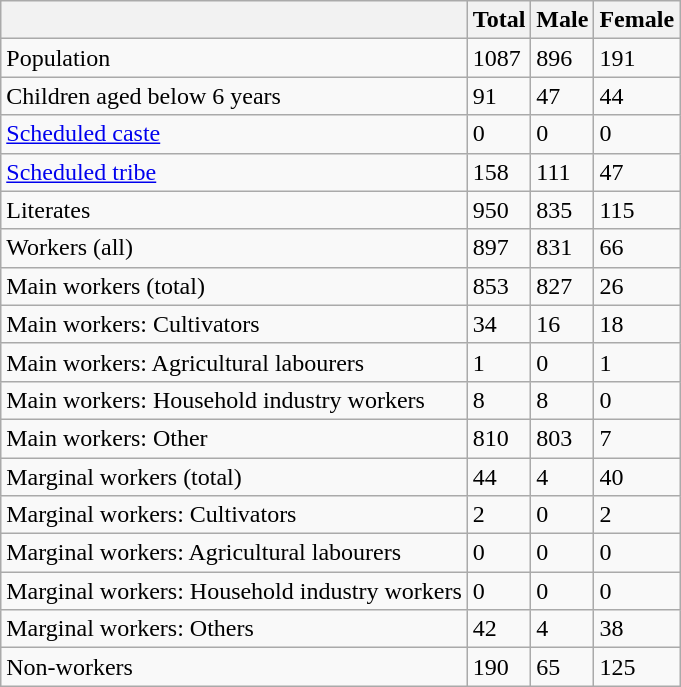<table class="wikitable sortable">
<tr>
<th></th>
<th>Total</th>
<th>Male</th>
<th>Female</th>
</tr>
<tr>
<td>Population</td>
<td>1087</td>
<td>896</td>
<td>191</td>
</tr>
<tr>
<td>Children aged below 6 years</td>
<td>91</td>
<td>47</td>
<td>44</td>
</tr>
<tr>
<td><a href='#'>Scheduled caste</a></td>
<td>0</td>
<td>0</td>
<td>0</td>
</tr>
<tr>
<td><a href='#'>Scheduled tribe</a></td>
<td>158</td>
<td>111</td>
<td>47</td>
</tr>
<tr>
<td>Literates</td>
<td>950</td>
<td>835</td>
<td>115</td>
</tr>
<tr>
<td>Workers (all)</td>
<td>897</td>
<td>831</td>
<td>66</td>
</tr>
<tr>
<td>Main workers (total)</td>
<td>853</td>
<td>827</td>
<td>26</td>
</tr>
<tr>
<td>Main workers: Cultivators</td>
<td>34</td>
<td>16</td>
<td>18</td>
</tr>
<tr>
<td>Main workers: Agricultural labourers</td>
<td>1</td>
<td>0</td>
<td>1</td>
</tr>
<tr>
<td>Main workers: Household industry workers</td>
<td>8</td>
<td>8</td>
<td>0</td>
</tr>
<tr>
<td>Main workers: Other</td>
<td>810</td>
<td>803</td>
<td>7</td>
</tr>
<tr>
<td>Marginal workers (total)</td>
<td>44</td>
<td>4</td>
<td>40</td>
</tr>
<tr>
<td>Marginal workers: Cultivators</td>
<td>2</td>
<td>0</td>
<td>2</td>
</tr>
<tr>
<td>Marginal workers: Agricultural labourers</td>
<td>0</td>
<td>0</td>
<td>0</td>
</tr>
<tr>
<td>Marginal workers: Household industry workers</td>
<td>0</td>
<td>0</td>
<td>0</td>
</tr>
<tr>
<td>Marginal workers: Others</td>
<td>42</td>
<td>4</td>
<td>38</td>
</tr>
<tr>
<td>Non-workers</td>
<td>190</td>
<td>65</td>
<td>125</td>
</tr>
</table>
